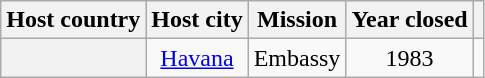<table class="wikitable plainrowheaders" style="text-align:center;">
<tr>
<th scope="col">Host country</th>
<th scope="col">Host city</th>
<th scope="col">Mission</th>
<th scope="col">Year closed</th>
<th scope="col"></th>
</tr>
<tr>
<th scope="row"></th>
<td><a href='#'>Havana</a></td>
<td>Embassy</td>
<td>1983</td>
<td></td>
</tr>
</table>
